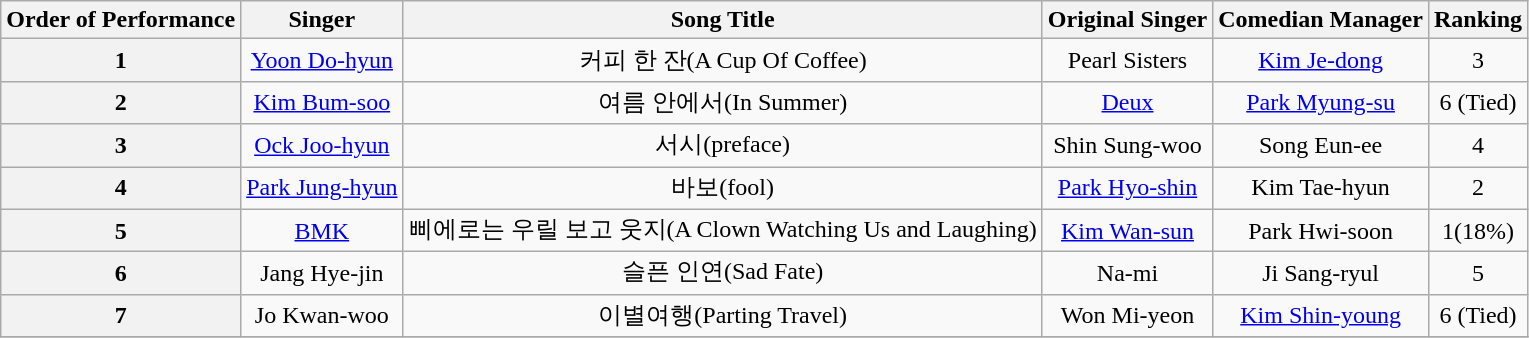<table class="wikitable">
<tr>
<th>Order of Performance</th>
<th>Singer</th>
<th>Song Title</th>
<th>Original Singer</th>
<th>Comedian Manager</th>
<th>Ranking</th>
</tr>
<tr align="center">
<th>1</th>
<td><a href='#'>Yoon Do-hyun</a></td>
<td>커피 한 잔(A Cup Of Coffee)</td>
<td>Pearl Sisters</td>
<td><a href='#'>Kim Je-dong</a></td>
<td>3</td>
</tr>
<tr align="center">
<th>2</th>
<td><a href='#'>Kim Bum-soo</a></td>
<td>여름 안에서(In Summer)</td>
<td><a href='#'>Deux</a></td>
<td><a href='#'>Park Myung-su</a></td>
<td>6 (Tied)</td>
</tr>
<tr align="center">
<th>3</th>
<td><a href='#'>Ock Joo-hyun</a></td>
<td>서시(preface)</td>
<td>Shin Sung-woo</td>
<td>Song Eun-ee</td>
<td>4</td>
</tr>
<tr align="center">
<th>4</th>
<td><a href='#'>Park Jung-hyun</a></td>
<td>바보(fool)</td>
<td><a href='#'>Park Hyo-shin</a></td>
<td>Kim Tae-hyun</td>
<td>2</td>
</tr>
<tr align="center">
<th>5</th>
<td><a href='#'>BMK</a></td>
<td>삐에로는 우릴 보고 웃지(A Clown Watching Us and Laughing)</td>
<td><a href='#'>Kim Wan-sun</a></td>
<td>Park Hwi-soon</td>
<td>1(18%)</td>
</tr>
<tr align="center">
<th>6</th>
<td>Jang Hye-jin</td>
<td>슬픈 인연(Sad Fate)</td>
<td>Na-mi</td>
<td>Ji Sang-ryul</td>
<td>5</td>
</tr>
<tr align="center">
<th>7</th>
<td>Jo Kwan-woo</td>
<td>이별여행(Parting Travel)</td>
<td>Won Mi-yeon</td>
<td><a href='#'>Kim Shin-young</a></td>
<td>6 (Tied)</td>
</tr>
<tr>
</tr>
</table>
